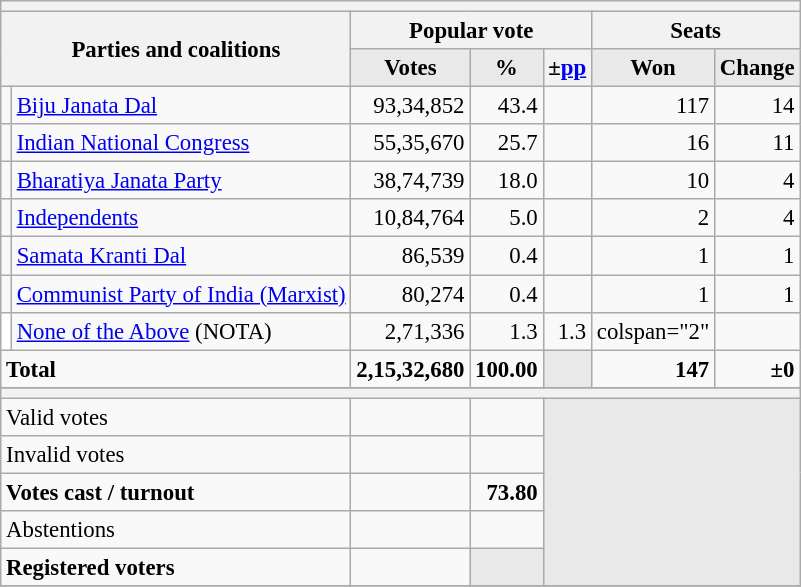<table class="wikitable" style="text-align:right; font-size:95%;">
<tr>
<th colspan=10></th>
</tr>
<tr>
<th colspan="2" rowspan="2"><strong>Parties and coalitions</strong></th>
<th colspan="3">Popular vote</th>
<th colspan="2">Seats</th>
</tr>
<tr>
<th style="background-color:#E9E9E9">Votes</th>
<th style="background-color:#E9E9E9">%</th>
<th><strong>±</strong><a href='#'>pp</a></th>
<th style="background-color:#E9E9E9">Won</th>
<th style="background-color:#E9E9E9">Change</th>
</tr>
<tr>
<td></td>
<td align="left"><a href='#'>Biju Janata Dal</a></td>
<td>93,34,852</td>
<td>43.4</td>
<td></td>
<td>117</td>
<td> 14</td>
</tr>
<tr>
<td></td>
<td align="left"><a href='#'>Indian National Congress</a></td>
<td>55,35,670</td>
<td>25.7</td>
<td></td>
<td>16</td>
<td> 11</td>
</tr>
<tr>
<td></td>
<td align="left"><a href='#'>Bharatiya Janata Party</a></td>
<td>38,74,739</td>
<td>18.0</td>
<td></td>
<td>10</td>
<td> 4</td>
</tr>
<tr>
<td></td>
<td align="left"><a href='#'>Independents</a></td>
<td>10,84,764</td>
<td>5.0</td>
<td></td>
<td>2</td>
<td> 4</td>
</tr>
<tr>
<td></td>
<td align="left"><a href='#'>Samata Kranti Dal</a></td>
<td>86,539</td>
<td>0.4</td>
<td></td>
<td>1</td>
<td> 1</td>
</tr>
<tr>
<td></td>
<td align="left"><a href='#'>Communist Party of India (Marxist)</a></td>
<td>80,274</td>
<td>0.4</td>
<td></td>
<td>1</td>
<td> 1</td>
</tr>
<tr>
<td bgcolor=white></td>
<td align="left"><a href='#'>None of the Above</a> (NOTA)</td>
<td>2,71,336</td>
<td>1.3</td>
<td>1.3</td>
<td>colspan="2" </td>
</tr>
<tr>
<td colspan="2" align="left"><strong>Total</strong></td>
<td><strong>2,15,32,680</strong></td>
<td><strong>100.00</strong></td>
<td bgcolor="#E9E9E9"></td>
<td><strong>147</strong></td>
<td><strong>±0</strong></td>
</tr>
<tr>
</tr>
<tr>
<th colspan="8"></th>
</tr>
<tr>
<td style="text-align:left;" colspan="2">Valid votes</td>
<td align="right"></td>
<td align="right"></td>
<td colspan="4" rowspan="5" style="background-color:#E9E9E9"></td>
</tr>
<tr>
<td style="text-align:left;" colspan="2">Invalid votes</td>
<td align="right"></td>
<td align="right"></td>
</tr>
<tr>
<td style="text-align:left;" colspan="2"><strong>Votes cast / turnout</strong></td>
<td align="right"><strong> </strong></td>
<td align="right"><strong>73.80</strong></td>
</tr>
<tr>
<td style="text-align:left;" colspan="2">Abstentions</td>
<td align="right"></td>
<td align="right"></td>
</tr>
<tr>
<td style="text-align:left;" colspan="2"><strong>Registered voters</strong></td>
<td align="right"></td>
<td colspan="1" style="background-color:#E9E9E9"></td>
</tr>
<tr>
</tr>
</table>
